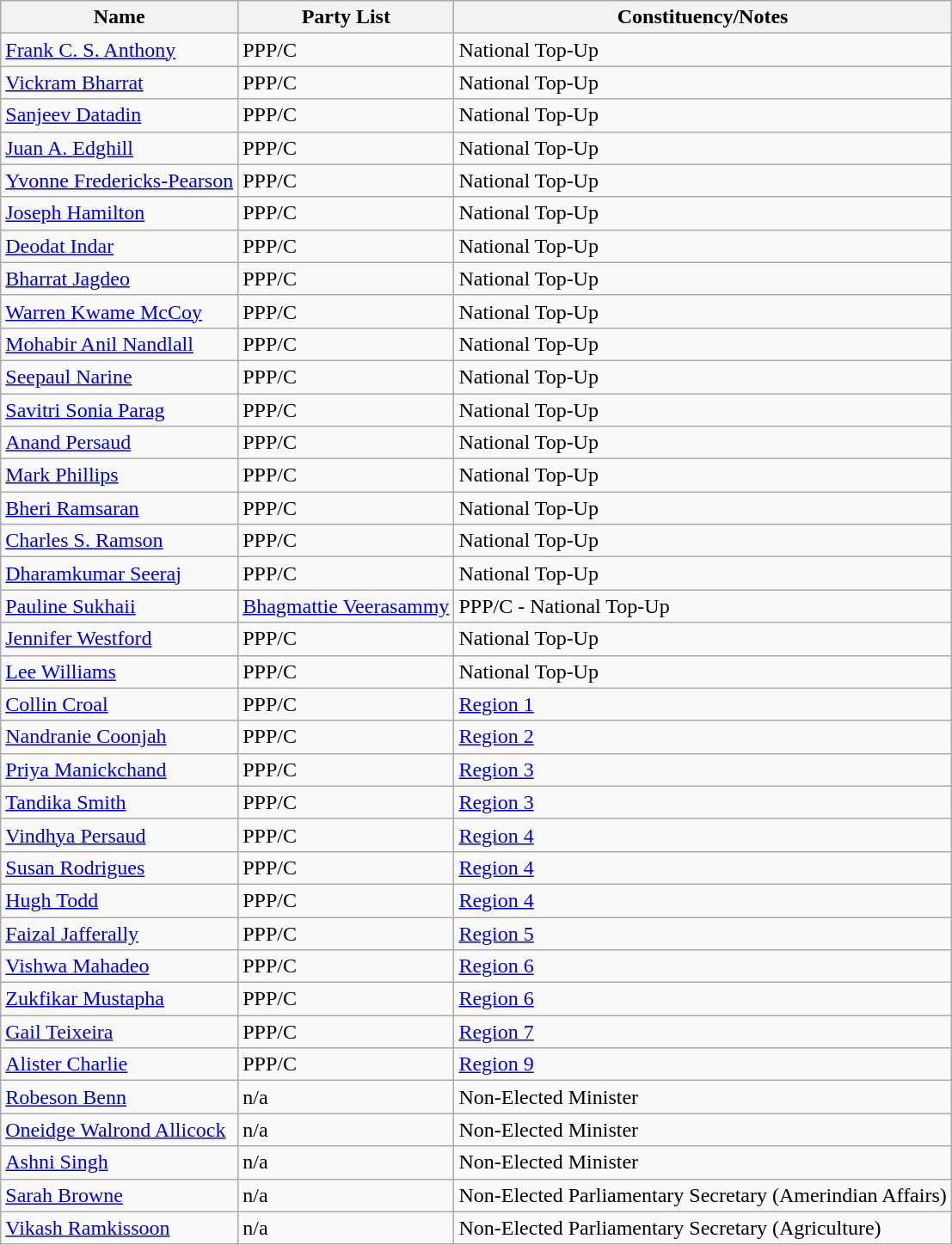<table class="wikitable">
<tr>
<th>Name</th>
<th>Party List</th>
<th>Constituency/Notes</th>
</tr>
<tr>
<td><a href='#'>Frank C. S. Anthony</a></td>
<td>PPP/C</td>
<td>National Top-Up</td>
</tr>
<tr>
<td><a href='#'>Vickram Bharrat</a></td>
<td>PPP/C</td>
<td>National Top-Up</td>
</tr>
<tr>
<td><a href='#'>Sanjeev Datadin</a></td>
<td>PPP/C</td>
<td>National Top-Up</td>
</tr>
<tr>
<td><a href='#'>Juan A. Edghill</a></td>
<td>PPP/C</td>
<td>National Top-Up</td>
</tr>
<tr>
<td><a href='#'>Yvonne Fredericks-Pearson</a></td>
<td>PPP/C</td>
<td>National Top-Up</td>
</tr>
<tr>
<td><a href='#'>Joseph Hamilton</a></td>
<td>PPP/C</td>
<td>National Top-Up</td>
</tr>
<tr>
<td><a href='#'>Deodat Indar</a></td>
<td>PPP/C</td>
<td>National Top-Up</td>
</tr>
<tr>
<td><a href='#'>Bharrat Jagdeo</a></td>
<td>PPP/C</td>
<td>National Top-Up</td>
</tr>
<tr>
<td><a href='#'>Warren Kwame McCoy</a></td>
<td>PPP/C</td>
<td>National Top-Up</td>
</tr>
<tr>
<td><a href='#'>Mohabir Anil Nandlall</a></td>
<td>PPP/C</td>
<td>National Top-Up</td>
</tr>
<tr>
<td><a href='#'>Seepaul Narine</a></td>
<td>PPP/C</td>
<td>National Top-Up</td>
</tr>
<tr>
<td><a href='#'>Savitri Sonia Parag</a></td>
<td>PPP/C</td>
<td>National Top-Up</td>
</tr>
<tr>
<td><a href='#'>Anand Persaud</a></td>
<td>PPP/C</td>
<td>National Top-Up</td>
</tr>
<tr>
<td><a href='#'>Mark Phillips</a></td>
<td>PPP/C</td>
<td>National Top-Up</td>
</tr>
<tr>
<td><a href='#'>Bheri Ramsaran</a></td>
<td>PPP/C</td>
<td>National Top-Up</td>
</tr>
<tr>
<td><a href='#'>Charles S. Ramson</a></td>
<td>PPP/C</td>
<td>National Top-Up</td>
</tr>
<tr>
<td><a href='#'>Dharamkumar Seeraj</a></td>
<td>PPP/C</td>
<td>National Top-Up</td>
</tr>
<tr>
<td><a href='#'>Pauline Sukhaii</a></td>
<td><a href='#'>Bhagmattie Veerasammy</a></td>
<td>PPP/C - National Top-Up</td>
</tr>
<tr>
<td><a href='#'>Jennifer Westford</a></td>
<td>PPP/C</td>
<td>National Top-Up</td>
</tr>
<tr>
<td><a href='#'>Lee Williams</a></td>
<td>PPP/C</td>
<td>National Top-Up</td>
</tr>
<tr>
<td><a href='#'>Collin Croal</a></td>
<td>PPP/C</td>
<td><a href='#'>Region 1</a></td>
</tr>
<tr>
<td><a href='#'>Nandranie Coonjah</a></td>
<td>PPP/C</td>
<td><a href='#'>Region 2</a></td>
</tr>
<tr>
<td><a href='#'>Priya Manickchand</a></td>
<td>PPP/C</td>
<td><a href='#'>Region 3</a></td>
</tr>
<tr>
<td><a href='#'>Tandika Smith</a></td>
<td>PPP/C</td>
<td><a href='#'>Region 3</a></td>
</tr>
<tr>
<td><a href='#'>Vindhya Persaud</a></td>
<td>PPP/C</td>
<td><a href='#'>Region 4</a></td>
</tr>
<tr>
<td><a href='#'>Susan Rodrigues</a></td>
<td>PPP/C</td>
<td><a href='#'>Region 4</a></td>
</tr>
<tr>
<td><a href='#'>Hugh Todd</a></td>
<td>PPP/C</td>
<td><a href='#'>Region 4</a></td>
</tr>
<tr>
<td><a href='#'>Faizal Jafferally</a></td>
<td>PPP/C</td>
<td><a href='#'>Region 5</a></td>
</tr>
<tr>
<td><a href='#'>Vishwa Mahadeo</a></td>
<td>PPP/C</td>
<td><a href='#'>Region 6</a></td>
</tr>
<tr>
<td><a href='#'>Zukfikar Mustapha</a></td>
<td>PPP/C</td>
<td><a href='#'>Region 6</a></td>
</tr>
<tr>
<td><a href='#'>Gail Teixeira</a></td>
<td>PPP/C</td>
<td><a href='#'>Region 7</a></td>
</tr>
<tr>
<td><a href='#'>Alister Charlie</a></td>
<td>PPP/C</td>
<td><a href='#'>Region 9</a></td>
</tr>
<tr>
<td><a href='#'>Robeson Benn</a></td>
<td>n/a</td>
<td>Non-Elected Minister</td>
</tr>
<tr>
<td><a href='#'>Oneidge Walrond Allicock</a></td>
<td>n/a</td>
<td>Non-Elected Minister</td>
</tr>
<tr>
<td><a href='#'>Ashni Singh</a></td>
<td>n/a</td>
<td>Non-Elected Minister</td>
</tr>
<tr>
<td><a href='#'>Sarah Browne</a></td>
<td>n/a</td>
<td>Non-Elected Parliamentary Secretary (Amerindian Affairs)</td>
</tr>
<tr>
<td><a href='#'>Vikash Ramkissoon</a></td>
<td>n/a</td>
<td>Non-Elected Parliamentary Secretary (Agriculture)</td>
</tr>
</table>
